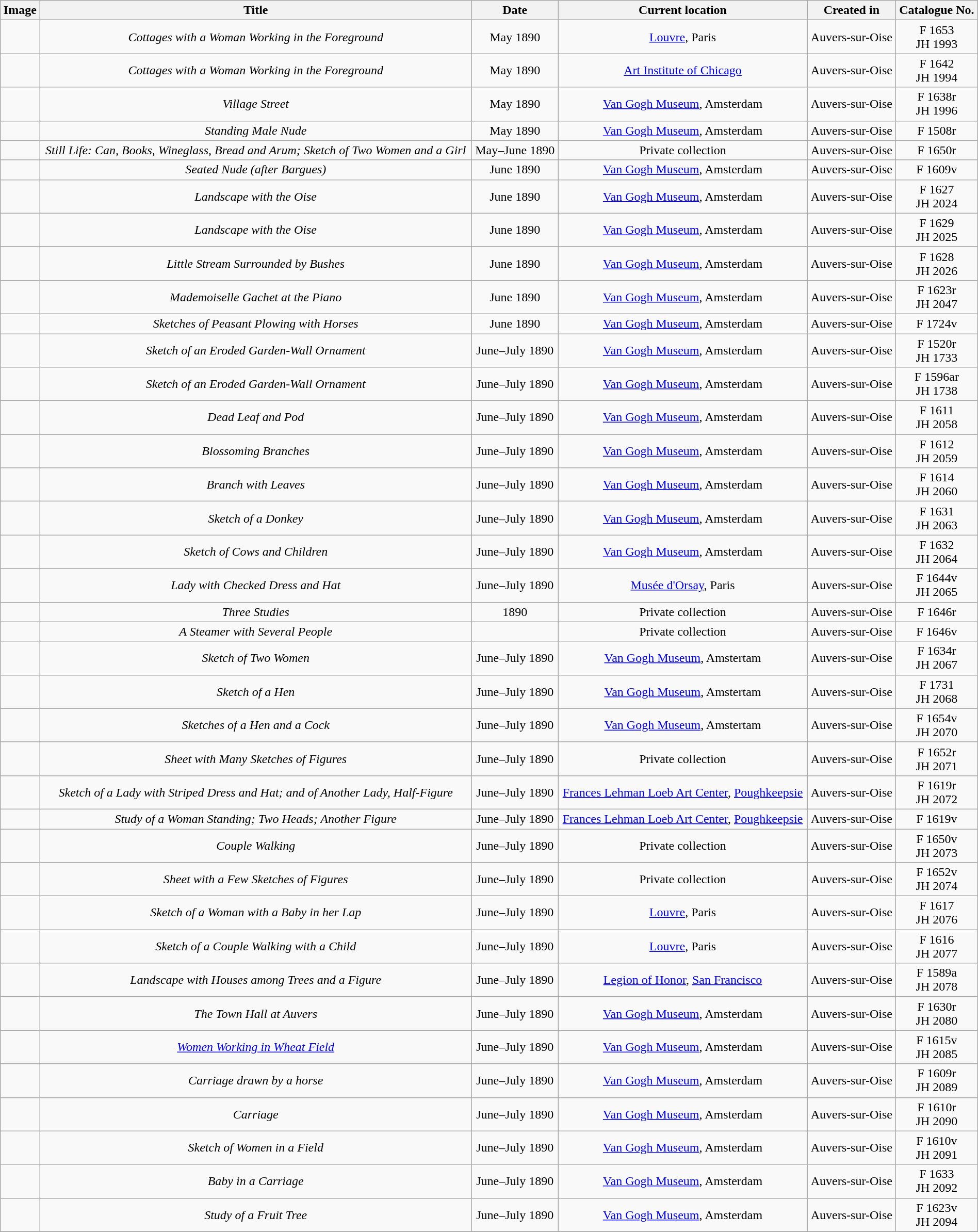<table class="wikitable sortable" style="font-size:100%; text-align: center; width:100%">
<tr>
<th>Image</th>
<th>Title</th>
<th>Date</th>
<th>Current location</th>
<th>Created in</th>
<th>Catalogue No.</th>
</tr>
<tr>
<td></td>
<td><em>Cottages with a Woman Working in the Foreground</em></td>
<td>May 1890</td>
<td><a href='#'>Louvre</a>, Paris</td>
<td>Auvers-sur-Oise</td>
<td>F 1653<br>JH 1993</td>
</tr>
<tr>
<td></td>
<td><em>Cottages with a Woman Working in the Foreground</em></td>
<td>May 1890</td>
<td><a href='#'>Art Institute of Chicago</a></td>
<td>Auvers-sur-Oise</td>
<td>F 1642<br>JH 1994</td>
</tr>
<tr>
<td></td>
<td><em>Village Street</em></td>
<td>May 1890</td>
<td><a href='#'>Van Gogh Museum</a>, Amsterdam</td>
<td>Auvers-sur-Oise</td>
<td>F 1638r<br>JH 1996</td>
</tr>
<tr>
<td></td>
<td><em>Standing Male Nude</em></td>
<td>May 1890</td>
<td><a href='#'>Van Gogh Museum</a>, Amsterdam</td>
<td>Auvers-sur-Oise</td>
<td>F 1508r</td>
</tr>
<tr>
<td></td>
<td><em>Still Life: Can, Books, Wineglass, Bread and Arum; Sketch of Two Women and a Girl</em></td>
<td>May–June 1890</td>
<td>Private collection</td>
<td>Auvers-sur-Oise</td>
<td>F 1650r</td>
</tr>
<tr>
<td></td>
<td><em>Seated Nude (after Bargues)</em></td>
<td>June 1890</td>
<td><a href='#'>Van Gogh Museum</a>, Amsterdam</td>
<td>Auvers-sur-Oise</td>
<td>F 1609v</td>
</tr>
<tr>
<td></td>
<td><em>Landscape with the Oise</em></td>
<td>June 1890</td>
<td><a href='#'>Van Gogh Museum</a>, Amsterdam</td>
<td>Auvers-sur-Oise</td>
<td>F 1627<br>JH 2024</td>
</tr>
<tr>
<td></td>
<td><em>Landscape with the Oise</em></td>
<td>June 1890</td>
<td><a href='#'>Van Gogh Museum</a>, Amsterdam</td>
<td>Auvers-sur-Oise</td>
<td>F 1629<br>JH 2025</td>
</tr>
<tr>
<td></td>
<td><em>Little Stream Surrounded by Bushes</em></td>
<td>June 1890</td>
<td><a href='#'>Van Gogh Museum</a>, Amsterdam</td>
<td>Auvers-sur-Oise</td>
<td>F 1628<br>JH 2026</td>
</tr>
<tr>
<td></td>
<td><em>Mademoiselle Gachet at the Piano</em></td>
<td>June 1890</td>
<td><a href='#'>Van Gogh Museum</a>, Amsterdam</td>
<td>Auvers-sur-Oise</td>
<td>F 1623r<br>JH 2047</td>
</tr>
<tr>
<td></td>
<td><em>Sketches of Peasant Plowing with Horses</em></td>
<td>June 1890</td>
<td><a href='#'>Van Gogh Museum</a>, Amsterdam</td>
<td>Auvers-sur-Oise</td>
<td>F 1724v</td>
</tr>
<tr>
<td></td>
<td><em>Sketch of an Eroded Garden-Wall Ornament</em></td>
<td>June–July 1890</td>
<td><a href='#'>Van Gogh Museum</a>, Amsterdam</td>
<td>Auvers-sur-Oise</td>
<td>F 1520r<br>JH 1733</td>
</tr>
<tr>
<td></td>
<td><em>Sketch of an Eroded Garden-Wall Ornament</em></td>
<td>June–July 1890</td>
<td><a href='#'>Van Gogh Museum</a>, Amsterdam</td>
<td>Auvers-sur-Oise</td>
<td>F 1596ar<br>JH 1738</td>
</tr>
<tr>
<td></td>
<td><em>Dead Leaf and Pod</em></td>
<td>June–July 1890</td>
<td><a href='#'>Van Gogh Museum</a>, Amsterdam</td>
<td>Auvers-sur-Oise</td>
<td>F 1611<br>JH 2058</td>
</tr>
<tr>
<td></td>
<td><em>Blossoming Branches</em></td>
<td>June–July 1890</td>
<td><a href='#'>Van Gogh Museum</a>, Amsterdam</td>
<td>Auvers-sur-Oise</td>
<td>F 1612<br>JH 2059</td>
</tr>
<tr>
<td></td>
<td><em>Branch with Leaves</em></td>
<td>June–July 1890</td>
<td><a href='#'>Van Gogh Museum</a>, Amsterdam</td>
<td>Auvers-sur-Oise</td>
<td>F 1614<br>JH 2060</td>
</tr>
<tr>
<td></td>
<td><em>Sketch of a Donkey</em></td>
<td>June–July 1890</td>
<td><a href='#'>Van Gogh Museum</a>, Amsterdam</td>
<td>Auvers-sur-Oise</td>
<td>F 1631<br>JH 2063</td>
</tr>
<tr>
<td></td>
<td><em>Sketch of Cows and Children</em></td>
<td>June–July 1890</td>
<td><a href='#'>Van Gogh Museum</a>, Amsterdam</td>
<td>Auvers-sur-Oise</td>
<td>F 1632<br>JH 2064</td>
</tr>
<tr>
<td></td>
<td><em>Lady with Checked Dress and Hat</em></td>
<td>June–July 1890</td>
<td><a href='#'>Musée d'Orsay</a>, Paris</td>
<td>Auvers-sur-Oise</td>
<td>F 1644v<br>JH 2065</td>
</tr>
<tr>
<td></td>
<td><em>Three Studies</em></td>
<td>1890</td>
<td>Private collection</td>
<td>Auvers-sur-Oise</td>
<td>F 1646r</td>
</tr>
<tr>
<td></td>
<td><em>A Steamer with Several People</em></td>
<td></td>
<td>Private collection</td>
<td>Auvers-sur-Oise</td>
<td>F 1646v</td>
</tr>
<tr>
<td></td>
<td><em>Sketch of Two Women</em></td>
<td>June–July 1890</td>
<td><a href='#'>Van Gogh Museum</a>, Amstertam</td>
<td>Auvers-sur-Oise</td>
<td>F 1634r<br>JH 2067</td>
</tr>
<tr>
<td></td>
<td><em>Sketch of a Hen</em></td>
<td>June–July 1890</td>
<td><a href='#'>Van Gogh Museum</a>, Amstertam</td>
<td>Auvers-sur-Oise</td>
<td>F 1731<br>JH 2068</td>
</tr>
<tr>
<td></td>
<td><em>Sketches of a Hen and a Cock</em></td>
<td>June–July 1890</td>
<td><a href='#'>Van Gogh Museum</a>, Amstertam</td>
<td>Auvers-sur-Oise</td>
<td>F 1654v<br>JH 2070</td>
</tr>
<tr>
<td></td>
<td><em>Sheet with Many Sketches of Figures</em></td>
<td>June–July 1890</td>
<td>Private collection</td>
<td>Auvers-sur-Oise</td>
<td>F 1652r<br>JH 2071</td>
</tr>
<tr>
<td></td>
<td><em>Sketch of a Lady with Striped Dress and Hat; and of Another Lady, Half-Figure</em></td>
<td>June–July 1890</td>
<td><a href='#'>Frances Lehman Loeb Art Center</a>, <a href='#'>Poughkeepsie</a></td>
<td>Auvers-sur-Oise</td>
<td>F 1619r<br>JH 2072</td>
</tr>
<tr>
<td></td>
<td><em>Study of a Woman Standing; Two Heads; Another Figure</em></td>
<td>June–July 1890</td>
<td><a href='#'>Frances Lehman Loeb Art Center</a>, <a href='#'>Poughkeepsie</a></td>
<td>Auvers-sur-Oise</td>
<td>F 1619v</td>
</tr>
<tr>
<td></td>
<td><em>Couple Walking</em></td>
<td>June–July 1890</td>
<td>Private collection</td>
<td>Auvers-sur-Oise</td>
<td>F 1650v<br>JH 2073</td>
</tr>
<tr>
<td></td>
<td><em>Sheet with a Few Sketches of Figures</em></td>
<td>June–July 1890</td>
<td>Private collection</td>
<td>Auvers-sur-Oise</td>
<td>F 1652v<br>JH 2074</td>
</tr>
<tr>
<td></td>
<td><em>Sketch of a Woman with a Baby in her Lap</em></td>
<td>June–July 1890</td>
<td><a href='#'>Louvre</a>, Paris</td>
<td>Auvers-sur-Oise</td>
<td>F 1617<br>JH 2076</td>
</tr>
<tr>
<td></td>
<td><em>Sketch of a Couple Walking with a Child</em></td>
<td>June–July 1890</td>
<td><a href='#'>Louvre</a>, Paris</td>
<td>Auvers-sur-Oise</td>
<td>F 1616<br>JH 2077</td>
</tr>
<tr>
<td></td>
<td><em>Landscape with Houses among Trees and a Figure</em></td>
<td>June–July 1890</td>
<td><a href='#'>Legion of Honor</a>, <a href='#'>San Francisco</a></td>
<td>Auvers-sur-Oise</td>
<td>F 1589a<br>JH 2078</td>
</tr>
<tr>
<td></td>
<td><em>The Town Hall at Auvers</em></td>
<td>June–July 1890</td>
<td><a href='#'>Van Gogh Museum</a>, Amsterdam</td>
<td>Auvers-sur-Oise</td>
<td>F 1630r<br>JH 2080</td>
</tr>
<tr>
<td></td>
<td><em><a href='#'>Women Working in Wheat Field</a></em></td>
<td>June–July 1890</td>
<td><a href='#'>Van Gogh Museum</a>, Amsterdam</td>
<td>Auvers-sur-Oise</td>
<td>F 1615v<br>JH 2085</td>
</tr>
<tr>
<td></td>
<td><em>Carriage drawn by a horse</em></td>
<td>June–July 1890</td>
<td><a href='#'>Van Gogh Museum</a>, Amsterdam</td>
<td>Auvers-sur-Oise</td>
<td>F 1609r<br>JH 2089</td>
</tr>
<tr>
<td></td>
<td><em>Carriage</em></td>
<td>June–July 1890</td>
<td><a href='#'>Van Gogh Museum</a>, Amsterdam</td>
<td>Auvers-sur-Oise</td>
<td>F 1610r<br>JH 2090</td>
</tr>
<tr>
<td></td>
<td><em>Sketch of Women in a Field</em></td>
<td>June–July 1890</td>
<td><a href='#'>Van Gogh Museum</a>, Amsterdam</td>
<td>Auvers-sur-Oise</td>
<td>F 1610v<br>JH 2091</td>
</tr>
<tr>
<td></td>
<td><em>Baby in a Carriage</em></td>
<td>June–July 1890</td>
<td><a href='#'>Van Gogh Museum</a>, Amsterdam</td>
<td>Auvers-sur-Oise</td>
<td>F 1633<br>JH 2092</td>
</tr>
<tr>
<td></td>
<td><em>Study of a Fruit Tree</em></td>
<td>June–July 1890</td>
<td><a href='#'>Van Gogh Museum</a>, Amsterdam</td>
<td>Auvers-sur-Oise</td>
<td>F 1623v<br>JH 2094</td>
</tr>
<tr>
</tr>
</table>
